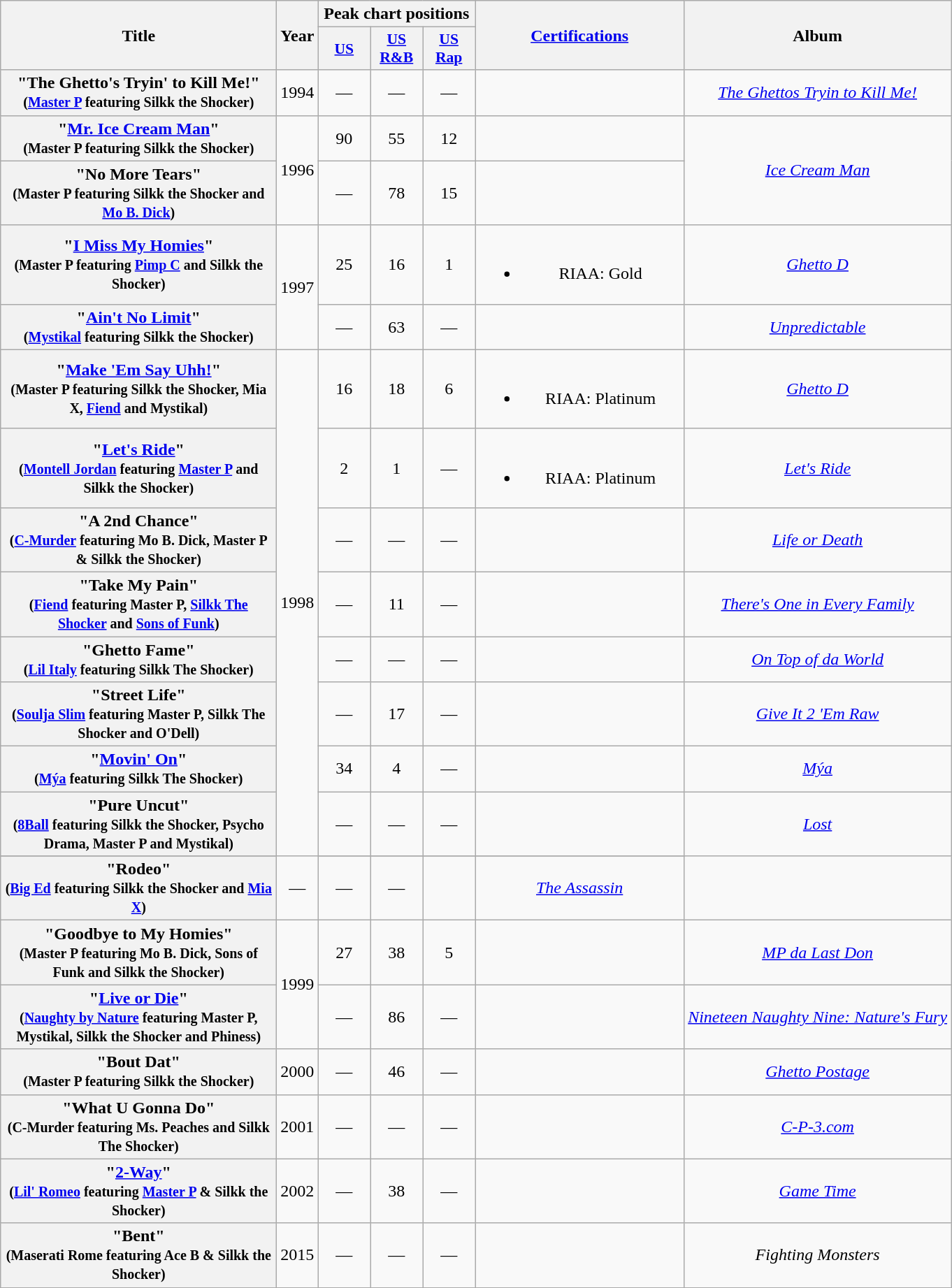<table class="wikitable plainrowheaders" style="text-align:center;">
<tr>
<th scope="col" rowspan="2" style="width:16em;">Title</th>
<th scope="col" rowspan="2">Year</th>
<th scope="col" colspan="3">Peak chart positions</th>
<th scope="col" rowspan="2" style="width:12em;"><a href='#'>Certifications</a></th>
<th scope="col" rowspan="2">Album</th>
</tr>
<tr>
<th style="width:3em; font-size:90%"><a href='#'>US</a></th>
<th style="width:3em; font-size:90%"><a href='#'>US<br>R&B</a></th>
<th style="width:3em; font-size:90%"><a href='#'>US<br>Rap</a></th>
</tr>
<tr>
<th scope="row">"The Ghetto's Tryin' to Kill Me!"<br><small>(<a href='#'>Master P</a> featuring Silkk the Shocker)</small></th>
<td>1994</td>
<td>—</td>
<td>—</td>
<td>—</td>
<td></td>
<td><em><a href='#'>The Ghettos Tryin to Kill Me!</a></em></td>
</tr>
<tr>
<th scope="row">"<a href='#'>Mr. Ice Cream Man</a>"<br><small>(Master P featuring Silkk the Shocker)</small></th>
<td rowspan="2">1996</td>
<td>90</td>
<td>55</td>
<td>12</td>
<td></td>
<td rowspan="2"><em><a href='#'>Ice Cream Man</a></em></td>
</tr>
<tr>
<th scope="row">"No More Tears"<br><small>(Master P featuring Silkk the Shocker and <a href='#'>Mo B. Dick</a>)</small></th>
<td>—</td>
<td>78</td>
<td>15</td>
<td></td>
</tr>
<tr>
<th scope="row">"<a href='#'>I Miss My Homies</a>"<br><small>(Master P featuring <a href='#'>Pimp C</a> and Silkk the Shocker)</small></th>
<td rowspan="2">1997</td>
<td>25</td>
<td>16</td>
<td>1</td>
<td><br><ul><li>RIAA: Gold</li></ul></td>
<td><em><a href='#'>Ghetto D</a></em></td>
</tr>
<tr>
<th scope="row">"<a href='#'>Ain't No Limit</a>"<br><small>(<a href='#'>Mystikal</a> featuring Silkk the Shocker)</small></th>
<td>—</td>
<td>63</td>
<td>—</td>
<td></td>
<td><em><a href='#'>Unpredictable</a></em></td>
</tr>
<tr>
<th scope="row">"<a href='#'>Make 'Em Say Uhh!</a>"<br><small>(Master P featuring Silkk the Shocker, Mia X, <a href='#'>Fiend</a> and Mystikal)</small></th>
<td rowspan="9">1998</td>
<td>16</td>
<td>18</td>
<td>6</td>
<td><br><ul><li>RIAA: Platinum</li></ul></td>
<td><em><a href='#'>Ghetto D</a></em></td>
</tr>
<tr>
<th scope="row">"<a href='#'>Let's Ride</a>"<br><small>(<a href='#'>Montell Jordan</a> featuring <a href='#'>Master P</a> and Silkk the Shocker)</small></th>
<td>2</td>
<td>1</td>
<td>—</td>
<td><br><ul><li>RIAA: Platinum</li></ul></td>
<td><em><a href='#'>Let's Ride</a></em></td>
</tr>
<tr>
<th scope="row">"A 2nd Chance"<br><small>(<a href='#'>C-Murder</a> featuring Mo B. Dick, Master P & Silkk the Shocker)</small></th>
<td>—</td>
<td>—</td>
<td>—</td>
<td></td>
<td><em><a href='#'>Life or Death</a></em></td>
</tr>
<tr>
<th scope="row">"Take My Pain"<br><small>(<a href='#'>Fiend</a> featuring Master P, <a href='#'>Silkk The Shocker</a> and <a href='#'>Sons of Funk</a>)</small></th>
<td>—</td>
<td>11</td>
<td>—</td>
<td></td>
<td><em><a href='#'>There's One in Every Family</a></em></td>
</tr>
<tr>
<th scope="row">"Ghetto Fame"<br><small>(<a href='#'>Lil Italy</a> featuring Silkk The Shocker)</small></th>
<td>—</td>
<td>—</td>
<td>—</td>
<td></td>
<td><em><a href='#'>On Top of da World</a></em></td>
</tr>
<tr>
<th scope="row">"Street Life"<br><small>(<a href='#'>Soulja Slim</a> featuring Master P, Silkk The Shocker and O'Dell)</small></th>
<td>—</td>
<td>17</td>
<td>—</td>
<td></td>
<td><em><a href='#'>Give It 2 'Em Raw</a></em></td>
</tr>
<tr>
<th scope="row">"<a href='#'>Movin' On</a>"<br><small>(<a href='#'>Mýa</a> featuring Silkk The Shocker)</small></th>
<td>34</td>
<td>4</td>
<td>—</td>
<td></td>
<td><em><a href='#'>Mýa</a></em></td>
</tr>
<tr>
<th scope="row">"Pure Uncut"<br><small>(<a href='#'>8Ball</a> featuring Silkk the Shocker, Psycho Drama, Master P and Mystikal)</small></th>
<td>—</td>
<td>—</td>
<td>—</td>
<td></td>
<td><em><a href='#'>Lost</a></em></td>
</tr>
<tr>
</tr>
<tr>
<th scope="row">"Rodeo"<br><small>(<a href='#'>Big Ed</a> featuring Silkk the Shocker and <a href='#'>Mia X</a>)</small></th>
<td>—</td>
<td>—</td>
<td>—</td>
<td></td>
<td><em><a href='#'>The Assassin</a></em></td>
</tr>
<tr>
<th scope="row">"Goodbye to My Homies"<br><small>(Master P featuring Mo B. Dick, Sons of Funk and Silkk the Shocker)</small></th>
<td rowspan="2">1999</td>
<td>27</td>
<td>38</td>
<td>5</td>
<td></td>
<td><em><a href='#'>MP da Last Don</a></em></td>
</tr>
<tr>
<th scope="row">"<a href='#'>Live or Die</a>"<br><small>(<a href='#'>Naughty by Nature</a> featuring Master P, Mystikal, Silkk the Shocker and Phiness)</small></th>
<td>—</td>
<td>86</td>
<td>—</td>
<td></td>
<td><em><a href='#'>Nineteen Naughty Nine: Nature's Fury</a></em></td>
</tr>
<tr>
<th scope="row">"Bout Dat"<br><small>(Master P featuring Silkk the Shocker)</small></th>
<td>2000</td>
<td>—</td>
<td>46</td>
<td>—</td>
<td></td>
<td><em><a href='#'>Ghetto Postage</a></em></td>
</tr>
<tr>
<th scope="row">"What U Gonna Do"<br><small>(C-Murder featuring Ms. Peaches and Silkk The Shocker)</small></th>
<td>2001</td>
<td>—</td>
<td>—</td>
<td>—</td>
<td></td>
<td><em><a href='#'>C-P-3.com</a></em></td>
</tr>
<tr>
<th scope="row">"<a href='#'>2-Way</a>"<br><small>(<a href='#'>Lil' Romeo</a> featuring <a href='#'>Master P</a> & Silkk the Shocker)</small></th>
<td>2002</td>
<td>—</td>
<td>38</td>
<td>—</td>
<td></td>
<td><em><a href='#'>Game Time</a></em></td>
</tr>
<tr>
<th scope="row">"Bent"<br><small>(Maserati Rome featuring Ace B & Silkk the Shocker)</small></th>
<td>2015</td>
<td>—</td>
<td>—</td>
<td>—</td>
<td></td>
<td><em>Fighting Monsters</em></td>
</tr>
<tr>
</tr>
</table>
